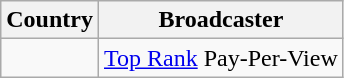<table class="wikitable">
<tr>
<th align=center>Country</th>
<th align=center>Broadcaster</th>
</tr>
<tr>
<td></td>
<td><a href='#'>Top Rank</a> Pay-Per-View</td>
</tr>
</table>
